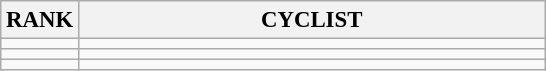<table class="wikitable" style="font-size:95%;">
<tr>
<th>RANK</th>
<th align="left" style="width: 20em">CYCLIST</th>
</tr>
<tr>
<td align="center"></td>
<td></td>
</tr>
<tr>
<td align="center"></td>
<td></td>
</tr>
<tr>
<td align="center"></td>
<td></td>
</tr>
</table>
